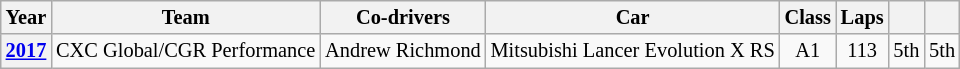<table class="wikitable" style="font-size:85%; text-align:center">
<tr>
<th>Year</th>
<th>Team</th>
<th>Co-drivers</th>
<th>Car</th>
<th>Class</th>
<th>Laps</th>
<th></th>
<th></th>
</tr>
<tr>
<th><a href='#'>2017</a></th>
<td align="left"> CXC Global/CGR Performance</td>
<td align="left"> Andrew Richmond</td>
<td align="left">Mitsubishi Lancer Evolution X RS</td>
<td>A1</td>
<td align=center>113</td>
<td>5th</td>
<td>5th</td>
</tr>
</table>
